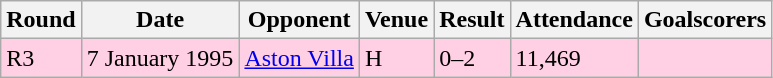<table class="wikitable">
<tr>
<th>Round</th>
<th>Date</th>
<th>Opponent</th>
<th>Venue</th>
<th>Result</th>
<th>Attendance</th>
<th>Goalscorers</th>
</tr>
<tr style="background-color: #ffd0e3;">
<td>R3</td>
<td>7 January 1995</td>
<td><a href='#'>Aston Villa</a></td>
<td>H</td>
<td>0–2</td>
<td>11,469</td>
<td></td>
</tr>
</table>
